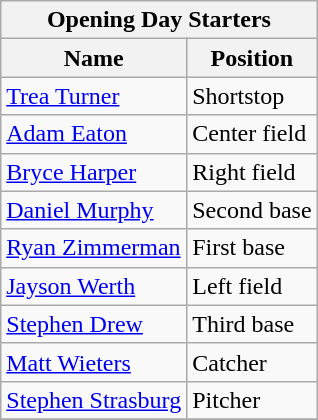<table class="wikitable" style="text-align:left">
<tr>
<th colspan="2">Opening Day Starters</th>
</tr>
<tr>
<th>Name</th>
<th>Position</th>
</tr>
<tr>
<td><a href='#'>Trea Turner</a></td>
<td>Shortstop</td>
</tr>
<tr>
<td><a href='#'>Adam Eaton</a></td>
<td>Center field</td>
</tr>
<tr>
<td><a href='#'>Bryce Harper</a></td>
<td>Right field</td>
</tr>
<tr>
<td><a href='#'>Daniel Murphy</a></td>
<td>Second base</td>
</tr>
<tr>
<td><a href='#'>Ryan Zimmerman</a></td>
<td>First base</td>
</tr>
<tr>
<td><a href='#'>Jayson Werth</a></td>
<td>Left field</td>
</tr>
<tr>
<td><a href='#'>Stephen Drew</a></td>
<td>Third base</td>
</tr>
<tr>
<td><a href='#'>Matt Wieters</a></td>
<td>Catcher</td>
</tr>
<tr>
<td><a href='#'>Stephen Strasburg</a></td>
<td>Pitcher</td>
</tr>
<tr>
</tr>
</table>
